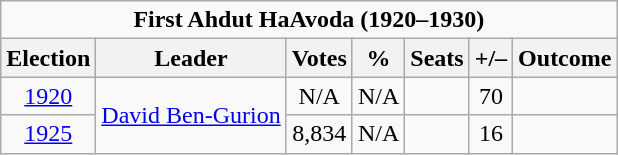<table class=wikitable style=text-align:center>
<tr>
<td colspan=7><strong>First Ahdut HaAvoda (1920–1930)</strong></td>
</tr>
<tr>
<th>Election</th>
<th>Leader</th>
<th>Votes</th>
<th>%</th>
<th>Seats</th>
<th>+/–</th>
<th>Outcome</th>
</tr>
<tr>
<td><a href='#'>1920</a></td>
<td rowspan=2><a href='#'>David Ben-Gurion</a></td>
<td>N/A</td>
<td>N/A</td>
<td></td>
<td> 70</td>
<td></td>
</tr>
<tr>
<td><a href='#'>1925</a></td>
<td>8,834</td>
<td>N/A</td>
<td></td>
<td> 16</td>
<td></td>
</tr>
</table>
